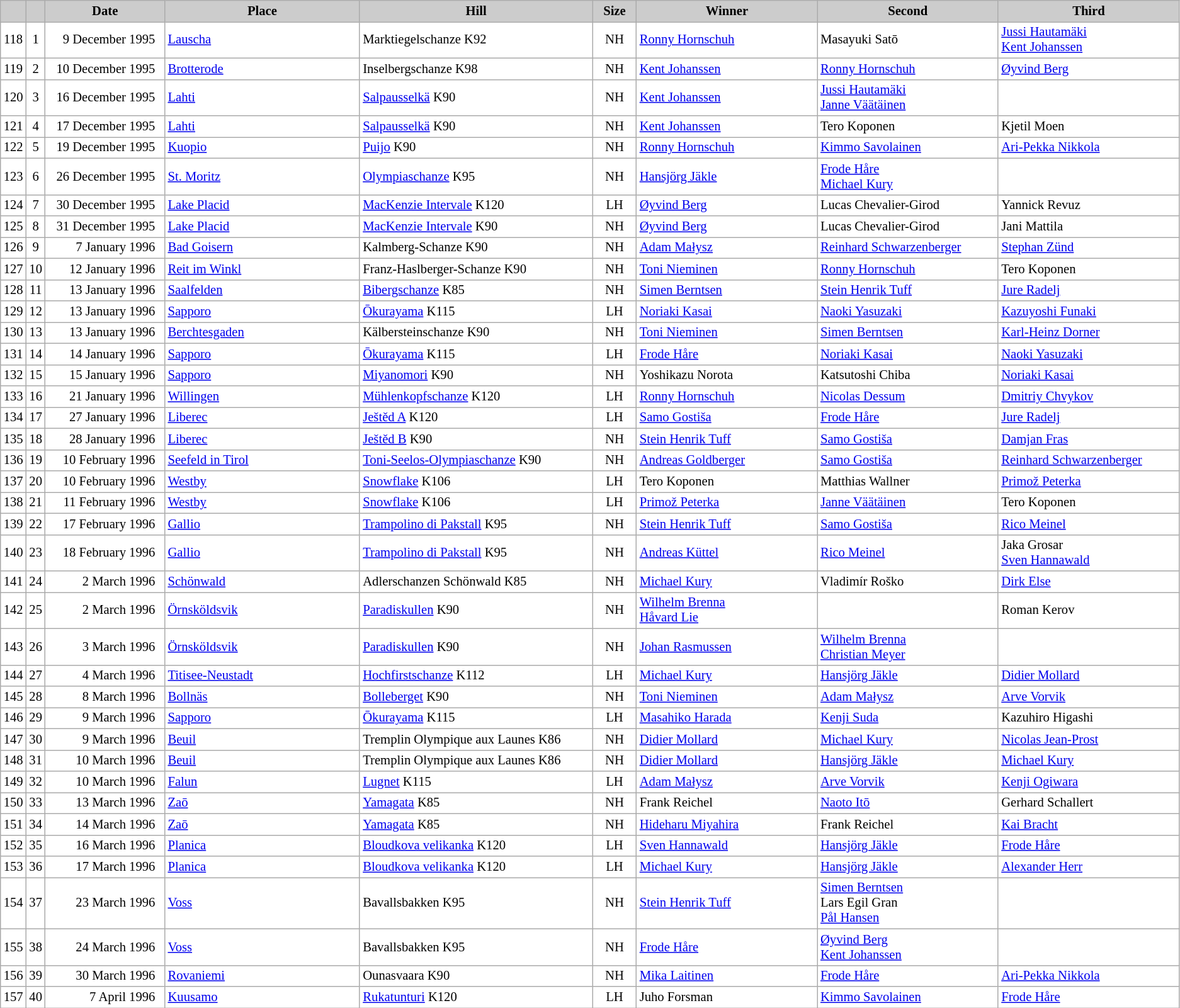<table class="wikitable plainrowheaders" style="background:#fff; font-size:86%; line-height:16px; border:grey solid 1px; border-collapse:collapse;">
<tr style="background:#ccc; text-align:center;">
<th scope="col" style="background:#ccc; width=20 px;"></th>
<th scope="col" style="background:#ccc; width=30 px;"></th>
<th scope="col" style="background:#ccc; width:120px;">Date</th>
<th scope="col" style="background:#ccc; width:200px;">Place</th>
<th scope="col" style="background:#ccc; width:240px;">Hill</th>
<th scope="col" style="background:#ccc; width:40px;">Size</th>
<th scope="col" style="background:#ccc; width:185px;">Winner</th>
<th scope="col" style="background:#ccc; width:185px;">Second</th>
<th scope="col" style="background:#ccc; width:185px;">Third</th>
</tr>
<tr>
<td align=center>118</td>
<td align=center>1</td>
<td align=right>9 December 1995  </td>
<td> <a href='#'>Lauscha</a></td>
<td>Marktiegelschanze K92</td>
<td align=center>NH</td>
<td> <a href='#'>Ronny Hornschuh</a></td>
<td> Masayuki Satō</td>
<td> <a href='#'>Jussi Hautamäki</a><br> <a href='#'>Kent Johanssen</a></td>
</tr>
<tr>
<td align=center>119</td>
<td align=center>2</td>
<td align=right>10 December 1995  </td>
<td> <a href='#'>Brotterode</a></td>
<td>Inselbergschanze K98</td>
<td align=center>NH</td>
<td> <a href='#'>Kent Johanssen</a></td>
<td> <a href='#'>Ronny Hornschuh</a></td>
<td> <a href='#'>Øyvind Berg</a></td>
</tr>
<tr>
<td align=center>120</td>
<td align=center>3</td>
<td align=right>16 December 1995  </td>
<td> <a href='#'>Lahti</a></td>
<td><a href='#'>Salpausselkä</a> K90</td>
<td align=center>NH</td>
<td> <a href='#'>Kent Johanssen</a></td>
<td> <a href='#'>Jussi Hautamäki</a><br> <a href='#'>Janne Väätäinen</a></td>
<td></td>
</tr>
<tr>
<td align=center>121</td>
<td align=center>4</td>
<td align=right>17 December 1995  </td>
<td> <a href='#'>Lahti</a></td>
<td><a href='#'>Salpausselkä</a> K90</td>
<td align=center>NH</td>
<td> <a href='#'>Kent Johanssen</a></td>
<td> Tero Koponen</td>
<td> Kjetil Moen</td>
</tr>
<tr>
<td align=center>122</td>
<td align=center>5</td>
<td align=right>19 December 1995  </td>
<td> <a href='#'>Kuopio</a></td>
<td><a href='#'>Puijo</a> K90</td>
<td align=center>NH</td>
<td> <a href='#'>Ronny Hornschuh</a></td>
<td> <a href='#'>Kimmo Savolainen</a></td>
<td> <a href='#'>Ari-Pekka Nikkola</a></td>
</tr>
<tr>
<td align=center>123</td>
<td align=center>6</td>
<td align=right>26 December 1995  </td>
<td> <a href='#'>St. Moritz</a></td>
<td><a href='#'>Olympiaschanze</a> K95</td>
<td align=center>NH</td>
<td> <a href='#'>Hansjörg Jäkle</a></td>
<td> <a href='#'>Frode Håre</a><br> <a href='#'>Michael Kury</a></td>
<td></td>
</tr>
<tr>
<td align=center>124</td>
<td align=center>7</td>
<td align=right>30 December 1995  </td>
<td> <a href='#'>Lake Placid</a></td>
<td><a href='#'>MacKenzie Intervale</a> K120</td>
<td align=center>LH</td>
<td> <a href='#'>Øyvind Berg</a></td>
<td> Lucas Chevalier-Girod</td>
<td> Yannick Revuz</td>
</tr>
<tr>
<td align=center>125</td>
<td align=center>8</td>
<td align=right>31 December 1995  </td>
<td> <a href='#'>Lake Placid</a></td>
<td><a href='#'>MacKenzie Intervale</a> K90</td>
<td align=center>NH</td>
<td> <a href='#'>Øyvind Berg</a></td>
<td> Lucas Chevalier-Girod</td>
<td> Jani Mattila</td>
</tr>
<tr>
<td align=center>126</td>
<td align=center>9</td>
<td align=right>7 January 1996  </td>
<td> <a href='#'>Bad Goisern</a></td>
<td>Kalmberg-Schanze K90</td>
<td align=center>NH</td>
<td> <a href='#'>Adam Małysz</a></td>
<td> <a href='#'>Reinhard Schwarzenberger</a></td>
<td> <a href='#'>Stephan Zünd</a></td>
</tr>
<tr>
<td align=center>127</td>
<td align=center>10</td>
<td align=right>12 January 1996  </td>
<td> <a href='#'>Reit im Winkl</a></td>
<td>Franz-Haslberger-Schanze K90</td>
<td align=center>NH</td>
<td> <a href='#'>Toni Nieminen</a></td>
<td> <a href='#'>Ronny Hornschuh</a></td>
<td> Tero Koponen</td>
</tr>
<tr>
<td align=center>128</td>
<td align=center>11</td>
<td align=right>13 January 1996  </td>
<td> <a href='#'>Saalfelden</a></td>
<td><a href='#'>Bibergschanze</a> K85</td>
<td align=center>NH</td>
<td> <a href='#'>Simen Berntsen</a></td>
<td> <a href='#'>Stein Henrik Tuff</a></td>
<td> <a href='#'>Jure Radelj</a></td>
</tr>
<tr>
<td align=center>129</td>
<td align=center>12</td>
<td align=right>13 January 1996  </td>
<td> <a href='#'>Sapporo</a></td>
<td><a href='#'>Ōkurayama</a> K115</td>
<td align=center>LH</td>
<td> <a href='#'>Noriaki Kasai</a></td>
<td> <a href='#'>Naoki Yasuzaki</a></td>
<td> <a href='#'>Kazuyoshi Funaki</a></td>
</tr>
<tr>
<td align=center>130</td>
<td align=center>13</td>
<td align=right>13 January 1996  </td>
<td> <a href='#'>Berchtesgaden</a></td>
<td>Kälbersteinschanze K90</td>
<td align=center>NH</td>
<td> <a href='#'>Toni Nieminen</a></td>
<td> <a href='#'>Simen Berntsen</a></td>
<td> <a href='#'>Karl-Heinz Dorner</a></td>
</tr>
<tr>
<td align=center>131</td>
<td align=center>14</td>
<td align=right>14 January 1996  </td>
<td> <a href='#'>Sapporo</a></td>
<td><a href='#'>Ōkurayama</a> K115</td>
<td align=center>LH</td>
<td> <a href='#'>Frode Håre</a></td>
<td> <a href='#'>Noriaki Kasai</a></td>
<td> <a href='#'>Naoki Yasuzaki</a></td>
</tr>
<tr>
<td align=center>132</td>
<td align=center>15</td>
<td align=right>15 January 1996  </td>
<td> <a href='#'>Sapporo</a></td>
<td><a href='#'>Miyanomori</a> K90</td>
<td align=center>NH</td>
<td> Yoshikazu Norota</td>
<td> Katsutoshi Chiba</td>
<td> <a href='#'>Noriaki Kasai</a></td>
</tr>
<tr>
<td align=center>133</td>
<td align=center>16</td>
<td align=right>21 January 1996  </td>
<td> <a href='#'>Willingen</a></td>
<td><a href='#'>Mühlenkopfschanze</a> K120</td>
<td align=center>LH</td>
<td> <a href='#'>Ronny Hornschuh</a></td>
<td> <a href='#'>Nicolas Dessum</a></td>
<td> <a href='#'>Dmitriy Chvykov</a></td>
</tr>
<tr>
<td align=center>134</td>
<td align=center>17</td>
<td align=right>27 January 1996  </td>
<td> <a href='#'>Liberec</a></td>
<td><a href='#'>Ještěd A</a> K120</td>
<td align=center>LH</td>
<td> <a href='#'>Samo Gostiša</a></td>
<td> <a href='#'>Frode Håre</a></td>
<td> <a href='#'>Jure Radelj</a></td>
</tr>
<tr>
<td align=center>135</td>
<td align=center>18</td>
<td align=right>28 January 1996  </td>
<td> <a href='#'>Liberec</a></td>
<td><a href='#'>Ještěd B</a> K90</td>
<td align=center>NH</td>
<td> <a href='#'>Stein Henrik Tuff</a></td>
<td> <a href='#'>Samo Gostiša</a></td>
<td> <a href='#'>Damjan Fras</a></td>
</tr>
<tr>
<td align=center>136</td>
<td align=center>19</td>
<td align=right>10 February 1996  </td>
<td> <a href='#'>Seefeld in Tirol</a></td>
<td><a href='#'>Toni-Seelos-Olympiaschanze</a> K90</td>
<td align=center>NH</td>
<td> <a href='#'>Andreas Goldberger</a></td>
<td> <a href='#'>Samo Gostiša</a></td>
<td> <a href='#'>Reinhard Schwarzenberger</a></td>
</tr>
<tr>
<td align=center>137</td>
<td align=center>20</td>
<td align=right>10 February 1996  </td>
<td> <a href='#'>Westby</a></td>
<td><a href='#'>Snowflake</a> K106</td>
<td align=center>LH</td>
<td> Tero Koponen</td>
<td> Matthias Wallner</td>
<td> <a href='#'>Primož Peterka</a></td>
</tr>
<tr>
<td align=center>138</td>
<td align=center>21</td>
<td align=right>11 February 1996  </td>
<td> <a href='#'>Westby</a></td>
<td><a href='#'>Snowflake</a> K106</td>
<td align=center>LH</td>
<td> <a href='#'>Primož Peterka</a></td>
<td> <a href='#'>Janne Väätäinen</a></td>
<td> Tero Koponen</td>
</tr>
<tr>
<td align=center>139</td>
<td align=center>22</td>
<td align=right>17 February 1996  </td>
<td> <a href='#'>Gallio</a></td>
<td><a href='#'>Trampolino di Pakstall</a> K95</td>
<td align=center>NH</td>
<td> <a href='#'>Stein Henrik Tuff</a></td>
<td> <a href='#'>Samo Gostiša</a></td>
<td> <a href='#'>Rico Meinel</a></td>
</tr>
<tr>
<td align=center>140</td>
<td align=center>23</td>
<td align=right>18 February 1996  </td>
<td> <a href='#'>Gallio</a></td>
<td><a href='#'>Trampolino di Pakstall</a> K95</td>
<td align=center>NH</td>
<td> <a href='#'>Andreas Küttel</a></td>
<td> <a href='#'>Rico Meinel</a></td>
<td> Jaka Grosar<br> <a href='#'>Sven Hannawald</a></td>
</tr>
<tr>
<td align=center>141</td>
<td align=center>24</td>
<td align=right>2 March 1996  </td>
<td> <a href='#'>Schönwald</a></td>
<td>Adlerschanzen Schönwald K85</td>
<td align=center>NH</td>
<td> <a href='#'>Michael Kury</a></td>
<td> Vladimír Roško</td>
<td> <a href='#'>Dirk Else</a></td>
</tr>
<tr>
<td align=center>142</td>
<td align=center>25</td>
<td align=right>2 March 1996  </td>
<td> <a href='#'>Örnsköldsvik</a></td>
<td><a href='#'>Paradiskullen</a> K90</td>
<td align=center>NH</td>
<td> <a href='#'>Wilhelm Brenna</a><br> <a href='#'>Håvard Lie</a></td>
<td></td>
<td> Roman Kerov</td>
</tr>
<tr>
<td align=center>143</td>
<td align=center>26</td>
<td align=right>3 March 1996  </td>
<td> <a href='#'>Örnsköldsvik</a></td>
<td><a href='#'>Paradiskullen</a> K90</td>
<td align=center>NH</td>
<td> <a href='#'>Johan Rasmussen</a></td>
<td> <a href='#'>Wilhelm Brenna</a><br> <a href='#'>Christian Meyer</a></td>
<td></td>
</tr>
<tr>
<td align=center>144</td>
<td align=center>27</td>
<td align=right>4 March 1996  </td>
<td> <a href='#'>Titisee-Neustadt</a></td>
<td><a href='#'>Hochfirstschanze</a> K112</td>
<td align=center>LH</td>
<td> <a href='#'>Michael Kury</a></td>
<td> <a href='#'>Hansjörg Jäkle</a></td>
<td> <a href='#'>Didier Mollard</a></td>
</tr>
<tr>
<td align=center>145</td>
<td align=center>28</td>
<td align=right>8 March 1996  </td>
<td> <a href='#'>Bollnäs</a></td>
<td><a href='#'>Bolleberget</a> K90</td>
<td align=center>NH</td>
<td> <a href='#'>Toni Nieminen</a></td>
<td> <a href='#'>Adam Małysz</a></td>
<td> <a href='#'>Arve Vorvik</a></td>
</tr>
<tr>
<td align=center>146</td>
<td align=center>29</td>
<td align=right>9 March 1996  </td>
<td> <a href='#'>Sapporo</a></td>
<td><a href='#'>Ōkurayama</a> K115</td>
<td align=center>LH</td>
<td> <a href='#'>Masahiko Harada</a></td>
<td> <a href='#'>Kenji Suda</a></td>
<td> Kazuhiro Higashi</td>
</tr>
<tr>
<td align=center>147</td>
<td align=center>30</td>
<td align=right>9 March 1996  </td>
<td> <a href='#'>Beuil</a></td>
<td>Tremplin Olympique aux Launes K86</td>
<td align=center>NH</td>
<td> <a href='#'>Didier Mollard</a></td>
<td> <a href='#'>Michael Kury</a></td>
<td> <a href='#'>Nicolas Jean-Prost</a></td>
</tr>
<tr>
<td align=center>148</td>
<td align=center>31</td>
<td align=right>10 March 1996  </td>
<td> <a href='#'>Beuil</a></td>
<td>Tremplin Olympique aux Launes K86</td>
<td align=center>NH</td>
<td> <a href='#'>Didier Mollard</a></td>
<td> <a href='#'>Hansjörg Jäkle</a></td>
<td> <a href='#'>Michael Kury</a></td>
</tr>
<tr>
<td align=center>149</td>
<td align=center>32</td>
<td align=right>10 March 1996  </td>
<td> <a href='#'>Falun</a></td>
<td><a href='#'>Lugnet</a> K115</td>
<td align=center>LH</td>
<td> <a href='#'>Adam Małysz</a></td>
<td> <a href='#'>Arve Vorvik</a></td>
<td> <a href='#'>Kenji Ogiwara</a></td>
</tr>
<tr>
<td align=center>150</td>
<td align=center>33</td>
<td align=right>13 March 1996  </td>
<td> <a href='#'>Zaō</a></td>
<td><a href='#'>Yamagata</a> K85</td>
<td align=center>NH</td>
<td> Frank Reichel</td>
<td> <a href='#'>Naoto Itō</a></td>
<td> Gerhard Schallert</td>
</tr>
<tr>
<td align=center>151</td>
<td align=center>34</td>
<td align=right>14 March 1996  </td>
<td> <a href='#'>Zaō</a></td>
<td><a href='#'>Yamagata</a> K85</td>
<td align=center>NH</td>
<td> <a href='#'>Hideharu Miyahira</a></td>
<td> Frank Reichel</td>
<td> <a href='#'>Kai Bracht</a></td>
</tr>
<tr>
<td align=center>152</td>
<td align=center>35</td>
<td align=right>16 March 1996  </td>
<td> <a href='#'>Planica</a></td>
<td><a href='#'>Bloudkova velikanka</a> K120</td>
<td align=center>LH</td>
<td> <a href='#'>Sven Hannawald</a></td>
<td> <a href='#'>Hansjörg Jäkle</a></td>
<td> <a href='#'>Frode Håre</a></td>
</tr>
<tr>
<td align=center>153</td>
<td align=center>36</td>
<td align=right>17 March 1996  </td>
<td> <a href='#'>Planica</a></td>
<td><a href='#'>Bloudkova velikanka</a> K120</td>
<td align=center>LH</td>
<td> <a href='#'>Michael Kury</a></td>
<td> <a href='#'>Hansjörg Jäkle</a></td>
<td> <a href='#'>Alexander Herr</a></td>
</tr>
<tr>
<td align=center>154</td>
<td align=center>37</td>
<td align=right>23 March 1996  </td>
<td> <a href='#'>Voss</a></td>
<td>Bavallsbakken K95</td>
<td align=center>NH</td>
<td> <a href='#'>Stein Henrik Tuff</a></td>
<td> <a href='#'>Simen Berntsen</a><br> Lars Egil Gran<br> <a href='#'>Pål Hansen</a></td>
<td></td>
</tr>
<tr>
<td align=center>155</td>
<td align=center>38</td>
<td align=right>24 March 1996  </td>
<td> <a href='#'>Voss</a></td>
<td>Bavallsbakken K95</td>
<td align=center>NH</td>
<td> <a href='#'>Frode Håre</a></td>
<td> <a href='#'>Øyvind Berg</a><br> <a href='#'>Kent Johanssen</a></td>
<td></td>
</tr>
<tr>
<td align=center>156</td>
<td align=center>39</td>
<td align=right>30 March 1996  </td>
<td> <a href='#'>Rovaniemi</a></td>
<td>Ounasvaara K90</td>
<td align=center>NH</td>
<td> <a href='#'>Mika Laitinen</a></td>
<td> <a href='#'>Frode Håre</a></td>
<td> <a href='#'>Ari-Pekka Nikkola</a></td>
</tr>
<tr>
<td align=center>157</td>
<td align=center>40</td>
<td align=right>7 April 1996  </td>
<td> <a href='#'>Kuusamo</a></td>
<td><a href='#'>Rukatunturi</a> K120</td>
<td align=center>LH</td>
<td> Juho Forsman</td>
<td> <a href='#'>Kimmo Savolainen</a></td>
<td> <a href='#'>Frode Håre</a></td>
</tr>
</table>
